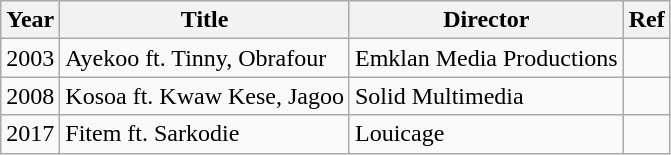<table class="wikitable">
<tr>
<th>Year</th>
<th>Title</th>
<th>Director</th>
<th>Ref</th>
</tr>
<tr>
<td>2003</td>
<td>Ayekoo ft. Tinny, Obrafour</td>
<td>Emklan Media Productions</td>
<td></td>
</tr>
<tr>
<td>2008</td>
<td>Kosoa ft. Kwaw Kese, Jagoo</td>
<td>Solid Multimedia</td>
<td></td>
</tr>
<tr>
<td>2017</td>
<td>Fitem ft. Sarkodie</td>
<td>Louicage</td>
<td></td>
</tr>
</table>
